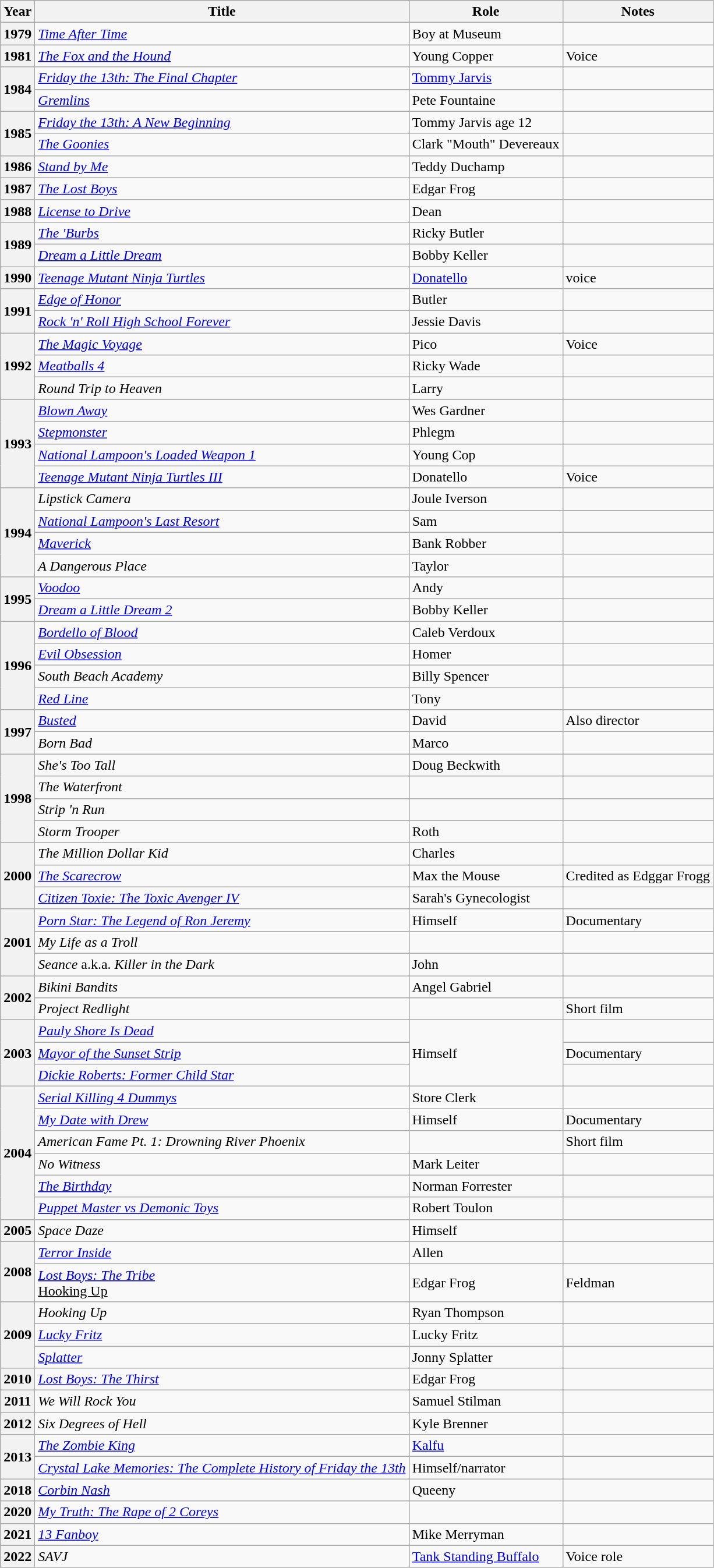<table class="wikitable plainrowheaders sortable">
<tr>
<th scope="col">Year</th>
<th scope="col">Title</th>
<th scope="col">Role</th>
<th scope="col" class="unsortable">Notes</th>
</tr>
<tr>
<th scope="row">1979</th>
<td><em><a href='#'>Time After Time</a></em></td>
<td>Boy at Museum</td>
<td></td>
</tr>
<tr>
<th scope="row">1981</th>
<td><em><a href='#'>The Fox and the Hound</a></em></td>
<td>Young Copper</td>
<td>Voice</td>
</tr>
<tr>
<th rowspan="2" scope="row">1984</th>
<td><em><a href='#'>Friday the 13th: The Final Chapter</a></em></td>
<td><a href='#'>Tommy Jarvis</a></td>
<td></td>
</tr>
<tr>
<td><em><a href='#'>Gremlins</a></em></td>
<td>Pete Fountaine</td>
<td></td>
</tr>
<tr>
<th rowspan="2" scope="row">1985</th>
<td><em><a href='#'>Friday the 13th: A New Beginning</a></em></td>
<td>Tommy Jarvis age 12</td>
<td></td>
</tr>
<tr>
<td><em><a href='#'>The Goonies</a></em></td>
<td>Clark "Mouth" Devereaux</td>
<td></td>
</tr>
<tr>
<th scope="row">1986</th>
<td><em><a href='#'>Stand by Me</a></em></td>
<td>Teddy Duchamp</td>
<td></td>
</tr>
<tr>
<th scope="row">1987</th>
<td><em><a href='#'>The Lost Boys</a></em></td>
<td>Edgar Frog</td>
<td></td>
</tr>
<tr>
<th scope="row">1988</th>
<td><em><a href='#'>License to Drive</a></em></td>
<td>Dean</td>
<td></td>
</tr>
<tr>
<th rowspan="2" scope="row">1989</th>
<td><em><a href='#'>The 'Burbs</a></em></td>
<td>Ricky Butler</td>
<td></td>
</tr>
<tr>
<td><em><a href='#'>Dream a Little Dream</a></em></td>
<td>Bobby Keller</td>
<td></td>
</tr>
<tr>
<th scope="row">1990</th>
<td><em><a href='#'>Teenage Mutant Ninja Turtles</a></em></td>
<td><a href='#'>Donatello</a></td>
<td>voice</td>
</tr>
<tr>
<th rowspan="2" scope="row">1991</th>
<td><em><a href='#'>Edge of Honor</a></em></td>
<td>Butler</td>
<td></td>
</tr>
<tr>
<td><em><a href='#'>Rock 'n' Roll High School Forever</a></em></td>
<td>Jessie Davis</td>
<td></td>
</tr>
<tr>
<th rowspan="3" scope="row">1992</th>
<td><em><a href='#'>The Magic Voyage</a></em></td>
<td>Pico</td>
<td>Voice</td>
</tr>
<tr>
<td><em><a href='#'>Meatballs 4</a></em></td>
<td>Ricky Wade</td>
<td></td>
</tr>
<tr>
<td><em>Round Trip to Heaven</em></td>
<td>Larry</td>
<td></td>
</tr>
<tr>
<th rowspan="4" scope="row">1993</th>
<td><em><a href='#'>Blown Away</a></em></td>
<td>Wes Gardner</td>
<td></td>
</tr>
<tr>
<td><em><a href='#'>Stepmonster</a></em></td>
<td>Phlegm</td>
<td></td>
</tr>
<tr>
<td><em><a href='#'>National Lampoon's Loaded Weapon 1</a></em></td>
<td>Young Cop</td>
<td></td>
</tr>
<tr>
<td><em><a href='#'>Teenage Mutant Ninja Turtles III</a></em></td>
<td>Donatello</td>
<td>Voice</td>
</tr>
<tr>
<th rowspan="4" scope="row">1994</th>
<td><em>Lipstick Camera</em></td>
<td>Joule Iverson</td>
<td></td>
</tr>
<tr>
<td><em><a href='#'>National Lampoon's Last Resort</a></em></td>
<td>Sam</td>
<td></td>
</tr>
<tr>
<td><em><a href='#'>Maverick</a></em></td>
<td>Bank Robber</td>
<td></td>
</tr>
<tr>
<td><em>A Dangerous Place</em></td>
<td>Taylor</td>
<td></td>
</tr>
<tr>
<th rowspan="2" scope="row">1995</th>
<td><em><a href='#'>Voodoo</a></em></td>
<td>Andy</td>
<td></td>
</tr>
<tr>
<td><em><a href='#'>Dream a Little Dream 2</a></em></td>
<td>Bobby Keller</td>
<td></td>
</tr>
<tr>
<th rowspan="4" scope="row">1996</th>
<td><em><a href='#'>Bordello of Blood</a></em></td>
<td>Caleb Verdoux</td>
<td></td>
</tr>
<tr>
<td><em><a href='#'>Evil Obsession</a></em></td>
<td>Homer</td>
<td></td>
</tr>
<tr>
<td><em>South Beach Academy</em></td>
<td>Billy Spencer</td>
<td></td>
</tr>
<tr>
<td><em><a href='#'>Red Line</a></em></td>
<td>Tony</td>
<td></td>
</tr>
<tr>
<th rowspan="2" scope="row">1997</th>
<td><em><a href='#'>Busted</a></em></td>
<td>David</td>
<td>Also director</td>
</tr>
<tr>
<td><em>Born Bad</em></td>
<td>Marco</td>
<td></td>
</tr>
<tr>
<th rowspan="4" scope="row">1998</th>
<td><em>She's Too Tall</em></td>
<td>Doug Beckwith</td>
<td></td>
</tr>
<tr>
<td><em>The Waterfront</em></td>
<td></td>
<td></td>
</tr>
<tr>
<td><em>Strip 'n Run</em></td>
<td></td>
<td></td>
</tr>
<tr>
<td><em>Storm Trooper</em></td>
<td>Roth</td>
<td></td>
</tr>
<tr>
<th rowspan="3" scope="row">2000</th>
<td><em>The Million Dollar Kid</em></td>
<td>Charles</td>
<td></td>
</tr>
<tr>
<td><em><a href='#'>The Scarecrow</a></em></td>
<td>Max the Mouse</td>
<td>Credited as Edggar Frogg</td>
</tr>
<tr>
<td><em><a href='#'>Citizen Toxie: The Toxic Avenger IV</a></em></td>
<td>Sarah's Gynecologist</td>
<td></td>
</tr>
<tr>
<th rowspan="3" scope="row">2001</th>
<td><em><a href='#'>Porn Star: The Legend of Ron Jeremy</a></em></td>
<td>Himself</td>
<td>Documentary</td>
</tr>
<tr>
<td><em>My Life as a Troll</em></td>
<td></td>
<td></td>
</tr>
<tr>
<td><em>Seance</em> a.k.a. <em>Killer in the Dark</em></td>
<td>John</td>
<td></td>
</tr>
<tr>
<th rowspan="2" scope="row">2002</th>
<td><em>Bikini Bandits</em></td>
<td>Angel Gabriel</td>
<td></td>
</tr>
<tr>
<td><em>Project Redlight</em></td>
<td></td>
<td>Short film</td>
</tr>
<tr>
<th rowspan="3" scope="row">2003</th>
<td><em><a href='#'>Pauly Shore Is Dead</a></em></td>
<td rowspan="3">Himself</td>
<td></td>
</tr>
<tr>
<td><em><a href='#'>Mayor of the Sunset Strip</a></em></td>
<td>Documentary</td>
</tr>
<tr>
<td><em><a href='#'>Dickie Roberts: Former Child Star</a></em></td>
<td></td>
</tr>
<tr>
<th rowspan="6" scope="row">2004</th>
<td><em><a href='#'>Serial Killing 4 Dummys</a></em></td>
<td>Store Clerk</td>
<td></td>
</tr>
<tr>
<td><em><a href='#'>My Date with Drew</a></em></td>
<td>Himself</td>
<td>Documentary</td>
</tr>
<tr>
<td><em>American Fame Pt. 1: Drowning River Phoenix</em></td>
<td></td>
<td>Short film</td>
</tr>
<tr>
<td><em>No Witness</em></td>
<td>Mark Leiter</td>
<td></td>
</tr>
<tr>
<td><em><a href='#'>The Birthday</a></em></td>
<td>Norman Forrester</td>
<td></td>
</tr>
<tr>
<td><em><a href='#'>Puppet Master vs Demonic Toys</a></em></td>
<td>Robert Toulon</td>
<td></td>
</tr>
<tr>
<th scope="row">2005</th>
<td><em>Space Daze</em></td>
<td>Himself</td>
<td></td>
</tr>
<tr>
<th rowspan="2" scope="row">2008</th>
<td><em><a href='#'>Terror Inside</a></em></td>
<td>Allen</td>
<td></td>
</tr>
<tr>
<td><em><a href='#'>Lost Boys: The Tribe</a></em><br><u>Hooking Up</u></td>
<td>Edgar Frog</td>
<td>Feldman</td>
</tr>
<tr>
<th rowspan="3" scope="row">2009</th>
<td><em>Hooking Up</em></td>
<td>Ryan Thompson</td>
<td></td>
</tr>
<tr>
<td><em><a href='#'>Lucky Fritz</a></em></td>
<td>Lucky Fritz</td>
<td></td>
</tr>
<tr>
<td><em><a href='#'>Splatter</a></em></td>
<td>Jonny Splatter</td>
<td></td>
</tr>
<tr>
<th scope="row">2010</th>
<td><em><a href='#'>Lost Boys: The Thirst</a></em></td>
<td>Edgar Frog</td>
<td></td>
</tr>
<tr>
<th scope="row">2011</th>
<td><em>We Will Rock You</em></td>
<td>Samuel Stilman</td>
<td></td>
</tr>
<tr>
<th scope="row">2012</th>
<td><em>Six Degrees of Hell</em></td>
<td>Kyle Brenner</td>
<td></td>
</tr>
<tr>
<th rowspan="2" scope="row">2013</th>
<td><em><a href='#'>The Zombie King</a></em></td>
<td><a href='#'>Kalfu</a></td>
<td></td>
</tr>
<tr>
<td><em><a href='#'>Crystal Lake Memories: The Complete History of Friday the 13th</a></em></td>
<td>Himself/narrator</td>
<td></td>
</tr>
<tr>
<th scope="row">2018</th>
<td><em><a href='#'>Corbin Nash</a></em></td>
<td>Queeny</td>
<td></td>
</tr>
<tr>
<th scope="row">2020</th>
<td><em><a href='#'>My Truth: The Rape of 2 Coreys</a></em></td>
<td></td>
<td></td>
</tr>
<tr>
<th scope="row">2021</th>
<td><em><a href='#'>13 Fanboy</a></em></td>
<td>Mike Merryman</td>
<td></td>
</tr>
<tr>
<th scope="row">2022</th>
<td><em>SAVJ</em></td>
<td><a href='#'>Tank Standing Buffalo</a></td>
<td>Voice role</td>
</tr>
</table>
